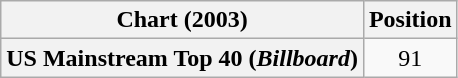<table class="wikitable plainrowheaders" style="text-align:center">
<tr>
<th>Chart (2003)</th>
<th>Position</th>
</tr>
<tr>
<th scope="row">US Mainstream Top 40 (<em>Billboard</em>)</th>
<td>91</td>
</tr>
</table>
